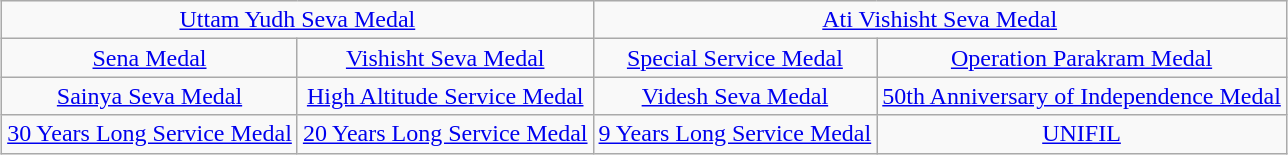<table class="wikitable" style="margin:1em auto; text-align:center;">
<tr>
<td colspan="2"><a href='#'>Uttam Yudh Seva Medal</a></td>
<td colspan="2"><a href='#'>Ati Vishisht Seva Medal</a></td>
</tr>
<tr>
<td><a href='#'>Sena Medal</a></td>
<td><a href='#'>Vishisht Seva Medal</a></td>
<td><a href='#'>Special Service Medal</a></td>
<td><a href='#'>Operation Parakram Medal</a></td>
</tr>
<tr>
<td><a href='#'>Sainya Seva Medal</a></td>
<td><a href='#'>High Altitude Service Medal</a></td>
<td><a href='#'>Videsh Seva Medal</a></td>
<td><a href='#'>50th Anniversary of Independence Medal</a></td>
</tr>
<tr>
<td><a href='#'>30 Years Long Service Medal</a></td>
<td><a href='#'>20 Years Long Service Medal</a></td>
<td><a href='#'>9 Years Long Service Medal</a></td>
<td><a href='#'>UNIFIL</a></td>
</tr>
</table>
